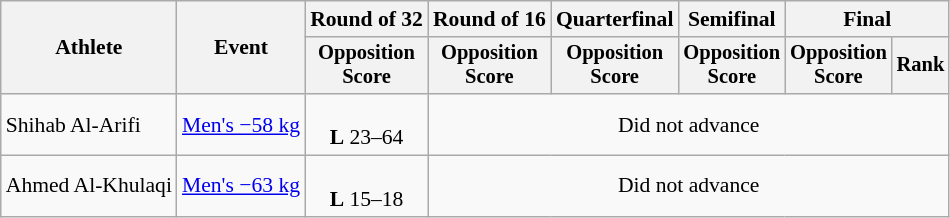<table class=wikitable style=font-size:90%;text-align:center>
<tr>
<th rowspan=2>Athlete</th>
<th rowspan=2>Event</th>
<th>Round of 32</th>
<th>Round of 16</th>
<th>Quarterfinal</th>
<th>Semifinal</th>
<th colspan=2>Final</th>
</tr>
<tr style=font-size:95%>
<th>Opposition<br>Score</th>
<th>Opposition<br>Score</th>
<th>Opposition<br>Score</th>
<th>Opposition<br>Score</th>
<th>Opposition<br>Score</th>
<th>Rank</th>
</tr>
<tr>
<td align=left>Shihab Al-Arifi</td>
<td align=left><a href='#'>Men's −58 kg</a></td>
<td><br><strong>L</strong> 23–64</td>
<td colspan=5>Did not advance</td>
</tr>
<tr>
<td align=left>Ahmed Al-Khulaqi</td>
<td align=left><a href='#'>Men's −63 kg</a></td>
<td><br><strong>L</strong> 15–18</td>
<td colspan=5>Did not advance</td>
</tr>
</table>
